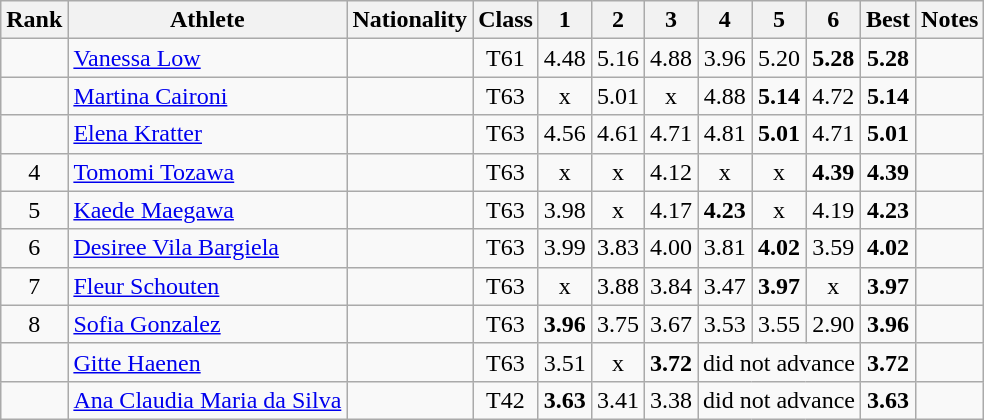<table class="wikitable sortable" style="text-align:center">
<tr>
<th>Rank</th>
<th>Athlete</th>
<th>Nationality</th>
<th>Class</th>
<th>1</th>
<th>2</th>
<th>3</th>
<th>4</th>
<th>5</th>
<th>6</th>
<th>Best</th>
<th>Notes</th>
</tr>
<tr>
<td></td>
<td style="text-align:left;"><a href='#'>Vanessa Low</a></td>
<td style="text-align:left;"></td>
<td>T61</td>
<td>4.48</td>
<td>5.16</td>
<td>4.88</td>
<td>3.96</td>
<td>5.20</td>
<td><strong>5.28</strong></td>
<td><strong>5.28</strong></td>
<td><strong></strong></td>
</tr>
<tr>
<td></td>
<td style="text-align:left;"><a href='#'>Martina Caironi</a></td>
<td style="text-align:left;"></td>
<td>T63</td>
<td>x</td>
<td>5.01</td>
<td>x</td>
<td>4.88</td>
<td><strong>5.14</strong></td>
<td>4.72</td>
<td><strong>5.14</strong></td>
<td></td>
</tr>
<tr>
<td></td>
<td style="text-align:left;"><a href='#'>Elena Kratter</a></td>
<td style="text-align:left;"></td>
<td>T63</td>
<td>4.56</td>
<td>4.61</td>
<td>4.71</td>
<td>4.81</td>
<td><strong>5.01</strong></td>
<td>4.71</td>
<td><strong>5.01</strong></td>
<td></td>
</tr>
<tr>
<td>4</td>
<td style="text-align:left;"><a href='#'>Tomomi Tozawa</a></td>
<td style="text-align:left;"></td>
<td>T63</td>
<td>x</td>
<td>x</td>
<td>4.12</td>
<td>x</td>
<td>x</td>
<td><strong>4.39</strong></td>
<td><strong>4.39</strong></td>
<td></td>
</tr>
<tr>
<td>5</td>
<td style="text-align:left;"><a href='#'>Kaede Maegawa</a></td>
<td style="text-align:left;"></td>
<td>T63</td>
<td>3.98</td>
<td>x</td>
<td>4.17</td>
<td><strong>4.23</strong></td>
<td>x</td>
<td>4.19</td>
<td><strong>4.23</strong></td>
<td></td>
</tr>
<tr>
<td>6</td>
<td style="text-align:left;"><a href='#'>Desiree Vila Bargiela</a></td>
<td style="text-align:left;"></td>
<td>T63</td>
<td>3.99</td>
<td>3.83</td>
<td>4.00</td>
<td>3.81</td>
<td><strong>4.02</strong></td>
<td>3.59</td>
<td><strong>4.02</strong></td>
<td></td>
</tr>
<tr>
<td>7</td>
<td style="text-align:left;"><a href='#'>Fleur Schouten</a></td>
<td style="text-align:left;"></td>
<td>T63</td>
<td>x</td>
<td>3.88</td>
<td>3.84</td>
<td>3.47</td>
<td><strong>3.97</strong></td>
<td>x</td>
<td><strong>3.97</strong></td>
<td></td>
</tr>
<tr>
<td>8</td>
<td style="text-align:left;"><a href='#'>Sofia Gonzalez</a></td>
<td style="text-align:left;"></td>
<td>T63</td>
<td><strong>3.96</strong></td>
<td>3.75</td>
<td>3.67</td>
<td>3.53</td>
<td>3.55</td>
<td>2.90</td>
<td><strong>3.96</strong></td>
<td></td>
</tr>
<tr>
<td></td>
<td style="text-align:left;"><a href='#'>Gitte Haenen</a></td>
<td style="text-align:left;"></td>
<td>T63</td>
<td>3.51</td>
<td>x</td>
<td><strong>3.72</strong></td>
<td colspan="3">did not advance</td>
<td><strong>3.72</strong></td>
<td></td>
</tr>
<tr>
<td></td>
<td style="text-align:left;"><a href='#'>Ana Claudia Maria da Silva</a></td>
<td style="text-align:left;"></td>
<td>T42</td>
<td><strong>3.63</strong></td>
<td>3.41</td>
<td>3.38</td>
<td colspan="3">did not advance</td>
<td><strong>3.63</strong></td>
<td></td>
</tr>
</table>
